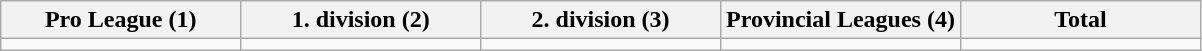<table class="wikitable">
<tr>
<th style="width:20%;">Pro League (1)</th>
<th style="width:20%;">1. division (2)</th>
<th style="width:20%;">2. division (3)</th>
<th style="width:20%;">Provincial Leagues (4)</th>
<th style="width:20%;">Total</th>
</tr>
<tr>
<td></td>
<td></td>
<td></td>
<td></td>
<td></td>
</tr>
</table>
